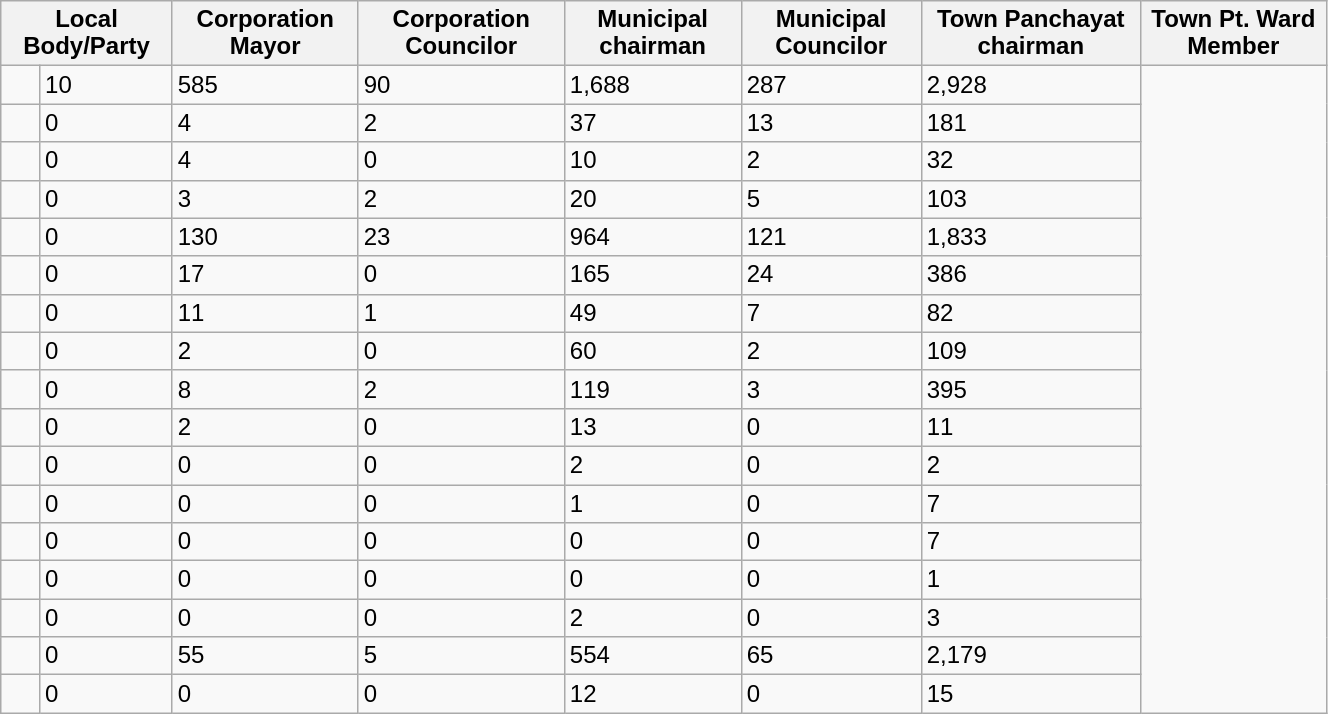<table class="wikitable sortable" width="70%" style="font-size: x-big; font-family: arial">
<tr>
<th colspan="2">Local Body/Party</th>
<th>Corporation Mayor</th>
<th>Corporation Councilor</th>
<th>Municipal chairman</th>
<th>Municipal Councilor</th>
<th>Town Panchayat chairman</th>
<th>Town Pt. Ward Member</th>
</tr>
<tr>
<td></td>
<td>10</td>
<td>585</td>
<td>90</td>
<td>1,688</td>
<td>287</td>
<td>2,928</td>
</tr>
<tr>
<td></td>
<td>0</td>
<td>4</td>
<td>2</td>
<td>37</td>
<td>13</td>
<td>181</td>
</tr>
<tr>
<td></td>
<td>0</td>
<td>4</td>
<td>0</td>
<td>10</td>
<td>2</td>
<td>32</td>
</tr>
<tr>
<td></td>
<td>0</td>
<td>3</td>
<td>2</td>
<td>20</td>
<td>5</td>
<td>103</td>
</tr>
<tr>
<td></td>
<td>0</td>
<td>130</td>
<td>23</td>
<td>964</td>
<td>121</td>
<td>1,833</td>
</tr>
<tr>
<td></td>
<td>0</td>
<td>17</td>
<td>0</td>
<td>165</td>
<td>24</td>
<td>386</td>
</tr>
<tr>
<td></td>
<td>0</td>
<td>11</td>
<td>1</td>
<td>49</td>
<td>7</td>
<td>82</td>
</tr>
<tr>
<td></td>
<td>0</td>
<td>2</td>
<td>0</td>
<td>60</td>
<td>2</td>
<td>109</td>
</tr>
<tr>
<td></td>
<td>0</td>
<td>8</td>
<td>2</td>
<td>119</td>
<td>3</td>
<td>395</td>
</tr>
<tr>
<td></td>
<td>0</td>
<td>2</td>
<td>0</td>
<td>13</td>
<td>0</td>
<td>11</td>
</tr>
<tr>
<td></td>
<td>0</td>
<td>0</td>
<td>0</td>
<td>2</td>
<td>0</td>
<td>2</td>
</tr>
<tr>
<td></td>
<td>0</td>
<td>0</td>
<td>0</td>
<td>1</td>
<td>0</td>
<td>7</td>
</tr>
<tr>
<td></td>
<td>0</td>
<td>0</td>
<td>0</td>
<td>0</td>
<td>0</td>
<td>7</td>
</tr>
<tr>
<td></td>
<td>0</td>
<td>0</td>
<td>0</td>
<td>0</td>
<td>0</td>
<td>1</td>
</tr>
<tr>
<td></td>
<td>0</td>
<td>0</td>
<td>0</td>
<td>2</td>
<td>0</td>
<td>3</td>
</tr>
<tr>
<td></td>
<td>0</td>
<td>55</td>
<td>5</td>
<td>554</td>
<td>65</td>
<td>2,179</td>
</tr>
<tr>
<td></td>
<td>0</td>
<td>0</td>
<td>0</td>
<td>12</td>
<td>0</td>
<td>15</td>
</tr>
</table>
